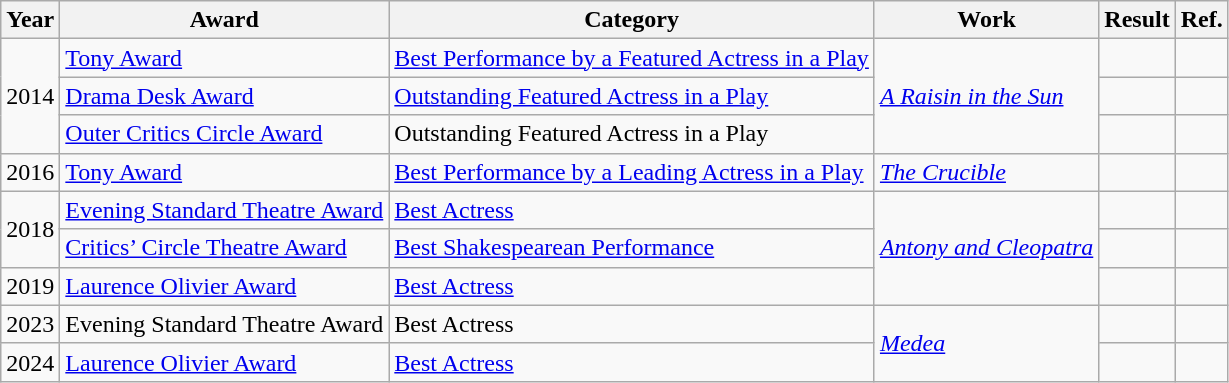<table class="wikitable">
<tr>
<th>Year</th>
<th>Award</th>
<th>Category</th>
<th>Work</th>
<th>Result</th>
<th>Ref.</th>
</tr>
<tr>
<td rowspan="3">2014</td>
<td><a href='#'>Tony Award</a></td>
<td><a href='#'>Best Performance by a Featured Actress in a Play</a></td>
<td rowspan="3"><em><a href='#'>A Raisin in the Sun</a></em></td>
<td></td>
<td></td>
</tr>
<tr>
<td><a href='#'>Drama Desk Award</a></td>
<td><a href='#'>Outstanding Featured Actress in a Play</a></td>
<td></td>
<td></td>
</tr>
<tr>
<td><a href='#'>Outer Critics Circle Award</a></td>
<td>Outstanding Featured Actress in a Play</td>
<td></td>
<td></td>
</tr>
<tr>
<td>2016</td>
<td><a href='#'>Tony Award</a></td>
<td><a href='#'>Best Performance by a Leading Actress in a Play</a></td>
<td><em><a href='#'>The Crucible</a></em></td>
<td></td>
<td></td>
</tr>
<tr>
<td rowspan="2">2018</td>
<td><a href='#'>Evening Standard Theatre Award</a></td>
<td><a href='#'>Best Actress</a></td>
<td rowspan="3"><em><a href='#'>Antony and Cleopatra</a></em></td>
<td></td>
<td></td>
</tr>
<tr>
<td><a href='#'>Critics’ Circle Theatre Award</a></td>
<td><a href='#'>Best Shakespearean Performance</a></td>
<td></td>
<td></td>
</tr>
<tr>
<td>2019</td>
<td><a href='#'>Laurence Olivier Award</a></td>
<td><a href='#'>Best Actress</a></td>
<td></td>
<td></td>
</tr>
<tr>
<td>2023</td>
<td>Evening Standard Theatre Award</td>
<td>Best Actress</td>
<td rowspan="2"><em><a href='#'>Medea</a></em></td>
<td></td>
<td></td>
</tr>
<tr>
<td>2024</td>
<td><a href='#'>Laurence Olivier Award</a></td>
<td><a href='#'>Best Actress</a></td>
<td></td>
<td></td>
</tr>
</table>
